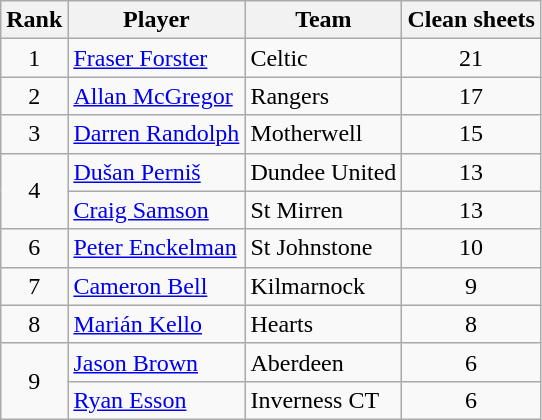<table class ="wikitable">
<tr>
<th>Rank</th>
<th>Player</th>
<th>Team</th>
<th>Clean sheets</th>
</tr>
<tr>
<td rowspan="1" style="text-align:center;">1</td>
<td> <a href='#'>Fraser Forster</a></td>
<td>Celtic</td>
<td align=center>21</td>
</tr>
<tr>
<td rowspan="1" style="text-align:center;">2</td>
<td> <a href='#'>Allan McGregor</a></td>
<td>Rangers</td>
<td align=center>17</td>
</tr>
<tr>
<td rowspan="1" style="text-align:center;">3</td>
<td> <a href='#'>Darren Randolph</a></td>
<td>Motherwell</td>
<td align=center>15</td>
</tr>
<tr>
<td rowspan="2" style="text-align:center;">4</td>
<td> <a href='#'>Dušan Perniš</a></td>
<td>Dundee United</td>
<td align=center>13</td>
</tr>
<tr>
<td> <a href='#'>Craig Samson</a></td>
<td>St Mirren</td>
<td align=center>13</td>
</tr>
<tr>
<td rowspan="1" style="text-align:center;">6</td>
<td> <a href='#'>Peter Enckelman</a></td>
<td>St Johnstone</td>
<td align=center>10</td>
</tr>
<tr>
<td rowspan="1" style="text-align:center;">7</td>
<td> <a href='#'>Cameron Bell</a></td>
<td>Kilmarnock</td>
<td align=center>9</td>
</tr>
<tr>
<td rowspan="1" style="text-align:center;">8</td>
<td> <a href='#'>Marián Kello</a></td>
<td>Hearts</td>
<td align=center>8</td>
</tr>
<tr>
<td rowspan="2" style="text-align:center;">9</td>
<td> <a href='#'>Jason Brown</a></td>
<td>Aberdeen</td>
<td align=center>6</td>
</tr>
<tr>
<td> <a href='#'>Ryan Esson</a></td>
<td>Inverness CT</td>
<td align=center>6</td>
</tr>
</table>
